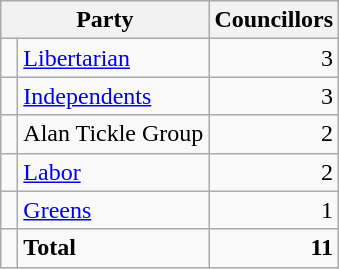<table class="wikitable">
<tr>
<th colspan="2">Party</th>
<th>Councillors</th>
</tr>
<tr>
<td> </td>
<td><a href='#'>Libertarian</a></td>
<td align=right>3</td>
</tr>
<tr>
<td> </td>
<td><a href='#'>Independents</a></td>
<td align=right>3</td>
</tr>
<tr>
<td> </td>
<td>Alan Tickle Group</td>
<td align=right>2</td>
</tr>
<tr>
<td> </td>
<td><a href='#'>Labor</a></td>
<td align=right>2</td>
</tr>
<tr>
<td> </td>
<td><a href='#'>Greens</a></td>
<td align=right>1</td>
</tr>
<tr>
<td></td>
<td><strong>Total</strong></td>
<td align=right><strong>11</strong></td>
</tr>
</table>
